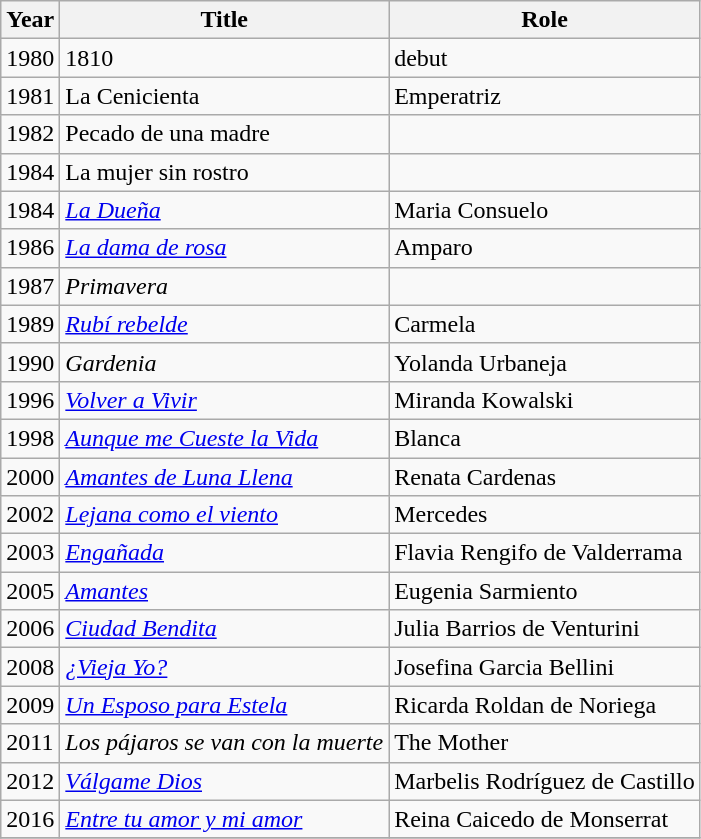<table class="wikitable sortable">
<tr>
<th>Year</th>
<th>Title</th>
<th>Role</th>
</tr>
<tr>
<td>1980</td>
<td>1810</td>
<td>debut</td>
</tr>
<tr>
<td>1981</td>
<td>La Cenicienta</td>
<td>Emperatriz</td>
</tr>
<tr>
<td>1982</td>
<td>Pecado de una madre</td>
<td></td>
</tr>
<tr>
<td>1984</td>
<td>La mujer sin rostro</td>
<td></td>
</tr>
<tr>
<td>1984</td>
<td><em><a href='#'>La Dueña</a></em></td>
<td>Maria Consuelo</td>
</tr>
<tr>
<td>1986</td>
<td><em><a href='#'>La dama de rosa</a></em></td>
<td>Amparo</td>
</tr>
<tr>
<td>1987</td>
<td><em>Primavera</em></td>
<td></td>
</tr>
<tr>
<td>1989</td>
<td><em><a href='#'>Rubí rebelde</a></em></td>
<td>Carmela</td>
</tr>
<tr>
<td>1990</td>
<td><em>Gardenia</em></td>
<td>Yolanda Urbaneja</td>
</tr>
<tr>
<td>1996</td>
<td><em><a href='#'>Volver a Vivir</a></em></td>
<td>Miranda Kowalski</td>
</tr>
<tr>
<td>1998</td>
<td><em><a href='#'>Aunque me Cueste la Vida</a></em></td>
<td>Blanca</td>
</tr>
<tr>
<td>2000</td>
<td><em><a href='#'>Amantes de Luna Llena</a></em></td>
<td>Renata Cardenas</td>
</tr>
<tr>
<td>2002</td>
<td><em><a href='#'>Lejana como el viento</a></em></td>
<td>Mercedes</td>
</tr>
<tr>
<td>2003</td>
<td><em><a href='#'>Engañada</a></em></td>
<td>Flavia Rengifo de Valderrama</td>
</tr>
<tr>
<td>2005</td>
<td><em><a href='#'>Amantes</a></em></td>
<td>Eugenia Sarmiento</td>
</tr>
<tr>
<td>2006</td>
<td><em><a href='#'>Ciudad Bendita</a></em></td>
<td>Julia Barrios de Venturini</td>
</tr>
<tr>
<td>2008</td>
<td><em><a href='#'>¿Vieja Yo?</a></em></td>
<td>Josefina Garcia Bellini</td>
</tr>
<tr>
<td>2009</td>
<td><em><a href='#'>Un Esposo para Estela</a></em></td>
<td>Ricarda Roldan de Noriega</td>
</tr>
<tr>
<td>2011</td>
<td><em>Los pájaros se van con la muerte</em></td>
<td>The Mother</td>
</tr>
<tr>
<td>2012</td>
<td><em><a href='#'>Válgame Dios</a></em></td>
<td>Marbelis Rodríguez de Castillo</td>
</tr>
<tr>
<td>2016</td>
<td><em><a href='#'>Entre tu amor y mi amor</a></em></td>
<td>Reina Caicedo de Monserrat</td>
</tr>
<tr>
</tr>
</table>
